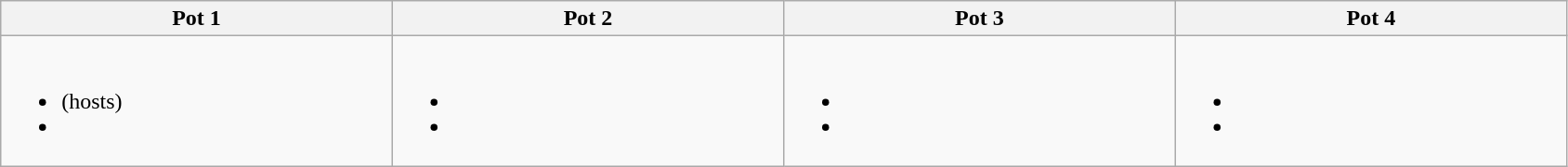<table class="wikitable" style="width:89%;">
<tr>
<th width=25%>Pot 1</th>
<th width=25%>Pot 2</th>
<th width=25%>Pot 3</th>
<th width=25%>Pot 4</th>
</tr>
<tr>
<td valign=top><br><ul><li> (hosts)</li><li></li></ul></td>
<td valign=top><br><ul><li></li><li></li></ul></td>
<td valign=top><br><ul><li></li><li></li></ul></td>
<td valign=top><br><ul><li></li><li></li></ul></td>
</tr>
</table>
